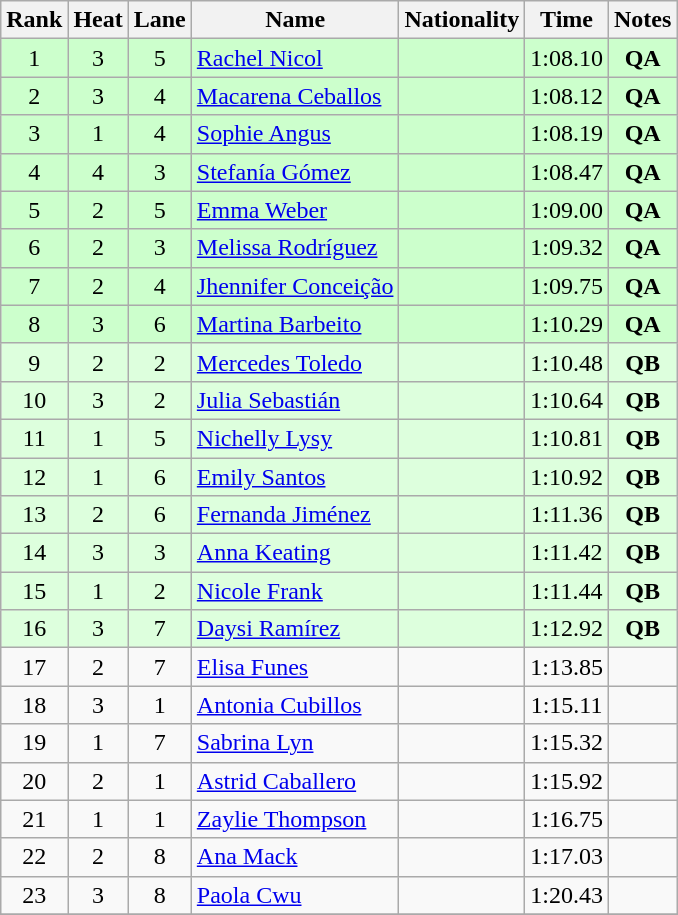<table class="wikitable sortable" style="text-align:center">
<tr>
<th>Rank</th>
<th>Heat</th>
<th>Lane</th>
<th>Name</th>
<th>Nationality</th>
<th>Time</th>
<th>Notes</th>
</tr>
<tr bgcolor="ccffcc">
<td>1</td>
<td>3</td>
<td>5</td>
<td align="left"><a href='#'>Rachel Nicol</a></td>
<td align="left"></td>
<td>1:08.10</td>
<td><strong>QA</strong></td>
</tr>
<tr bgcolor="ccffcc">
<td>2</td>
<td>3</td>
<td>4</td>
<td align="left"><a href='#'>Macarena Ceballos</a></td>
<td align="left"></td>
<td>1:08.12</td>
<td><strong>QA</strong></td>
</tr>
<tr bgcolor="ccffcc">
<td>3</td>
<td>1</td>
<td>4</td>
<td align="left"><a href='#'>Sophie Angus</a></td>
<td align="left"></td>
<td>1:08.19</td>
<td><strong>QA</strong></td>
</tr>
<tr bgcolor="ccffcc">
<td>4</td>
<td>4</td>
<td>3</td>
<td align="left"><a href='#'>Stefanía Gómez</a></td>
<td align="left"></td>
<td>1:08.47</td>
<td><strong>QA</strong></td>
</tr>
<tr bgcolor="ccffcc">
<td>5</td>
<td>2</td>
<td>5</td>
<td align="left"><a href='#'>Emma Weber</a></td>
<td align="left"></td>
<td>1:09.00</td>
<td><strong>QA</strong></td>
</tr>
<tr bgcolor="ccffcc">
<td>6</td>
<td>2</td>
<td>3</td>
<td align="left"><a href='#'>Melissa Rodríguez</a></td>
<td align="left"></td>
<td>1:09.32</td>
<td><strong>QA</strong></td>
</tr>
<tr bgcolor="ccffcc">
<td>7</td>
<td>2</td>
<td>4</td>
<td align="left"><a href='#'>Jhennifer Conceição</a></td>
<td align="left"></td>
<td>1:09.75</td>
<td><strong>QA</strong></td>
</tr>
<tr bgcolor="ccffcc">
<td>8</td>
<td>3</td>
<td>6</td>
<td align="left"><a href='#'>Martina Barbeito</a></td>
<td align="left"></td>
<td>1:10.29</td>
<td><strong>QA</strong></td>
</tr>
<tr bgcolor="ddffdd">
<td>9</td>
<td>2</td>
<td>2</td>
<td align="left"><a href='#'>Mercedes Toledo</a></td>
<td align="left"></td>
<td>1:10.48</td>
<td><strong>QB</strong></td>
</tr>
<tr bgcolor="ddffdd">
<td>10</td>
<td>3</td>
<td>2</td>
<td align="left"><a href='#'>Julia Sebastián</a></td>
<td align="left"></td>
<td>1:10.64</td>
<td><strong>QB</strong></td>
</tr>
<tr bgcolor="ddffdd">
<td>11</td>
<td>1</td>
<td>5</td>
<td align="left"><a href='#'>Nichelly Lysy</a></td>
<td align="left"></td>
<td>1:10.81</td>
<td><strong>QB</strong></td>
</tr>
<tr bgcolor="ddffdd">
<td>12</td>
<td>1</td>
<td>6</td>
<td align="left"><a href='#'>Emily Santos</a></td>
<td align="left"></td>
<td>1:10.92</td>
<td><strong>QB</strong></td>
</tr>
<tr bgcolor="ddffdd">
<td>13</td>
<td>2</td>
<td>6</td>
<td align="left"><a href='#'>Fernanda Jiménez</a></td>
<td align="left"></td>
<td>1:11.36</td>
<td><strong>QB</strong></td>
</tr>
<tr bgcolor="ddffdd">
<td>14</td>
<td>3</td>
<td>3</td>
<td align="left"><a href='#'>Anna Keating</a></td>
<td align="left"></td>
<td>1:11.42</td>
<td><strong>QB</strong></td>
</tr>
<tr bgcolor="ddffdd">
<td>15</td>
<td>1</td>
<td>2</td>
<td align="left"><a href='#'>Nicole Frank</a></td>
<td align="left"></td>
<td>1:11.44</td>
<td><strong>QB</strong></td>
</tr>
<tr bgcolor="ddffdd">
<td>16</td>
<td>3</td>
<td>7</td>
<td align="left"><a href='#'>Daysi Ramírez</a></td>
<td align="left"></td>
<td>1:12.92</td>
<td><strong>QB</strong></td>
</tr>
<tr>
<td>17</td>
<td>2</td>
<td>7</td>
<td align="left"><a href='#'>Elisa Funes</a></td>
<td align="left"></td>
<td>1:13.85</td>
<td></td>
</tr>
<tr>
<td>18</td>
<td>3</td>
<td>1</td>
<td align="left"><a href='#'>Antonia Cubillos</a></td>
<td align="left"></td>
<td>1:15.11</td>
<td></td>
</tr>
<tr>
<td>19</td>
<td>1</td>
<td>7</td>
<td align="left"><a href='#'>Sabrina Lyn</a></td>
<td align="left"></td>
<td>1:15.32</td>
<td></td>
</tr>
<tr>
<td>20</td>
<td>2</td>
<td>1</td>
<td align="left"><a href='#'>Astrid Caballero</a></td>
<td align="left"></td>
<td>1:15.92</td>
<td></td>
</tr>
<tr>
<td>21</td>
<td>1</td>
<td>1</td>
<td align="left"><a href='#'>Zaylie Thompson</a></td>
<td align="left"></td>
<td>1:16.75</td>
<td></td>
</tr>
<tr>
<td>22</td>
<td>2</td>
<td>8</td>
<td align="left"><a href='#'>Ana Mack</a></td>
<td align="left"></td>
<td>1:17.03</td>
<td></td>
</tr>
<tr>
<td>23</td>
<td>3</td>
<td>8</td>
<td align="left"><a href='#'>Paola Cwu</a></td>
<td align="left"></td>
<td>1:20.43</td>
<td></td>
</tr>
<tr>
</tr>
</table>
